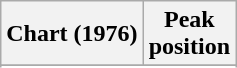<table class="wikitable sortable plainrowheaders" style="text-align:center">
<tr>
<th scope="col">Chart (1976)</th>
<th scope="col">Peak<br> position</th>
</tr>
<tr>
</tr>
<tr>
</tr>
<tr>
</tr>
</table>
